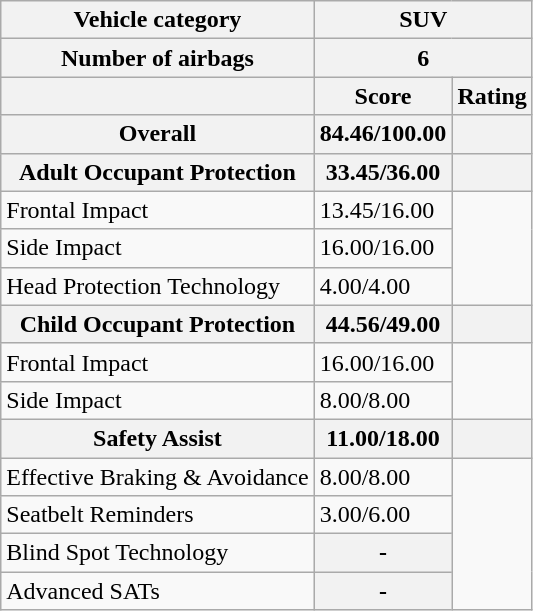<table class="wikitable">
<tr>
<th>Vehicle category</th>
<th colspan="2">SUV</th>
</tr>
<tr>
<th>Number of airbags</th>
<th colspan="2">6</th>
</tr>
<tr>
<th></th>
<th>Score</th>
<th>Rating</th>
</tr>
<tr>
<th>Overall</th>
<th>84.46/100.00</th>
<th></th>
</tr>
<tr>
<th>Adult Occupant Protection</th>
<th>33.45/36.00</th>
<th></th>
</tr>
<tr>
<td>Frontal Impact</td>
<td>13.45/16.00</td>
<td rowspan="3"></td>
</tr>
<tr>
<td>Side Impact</td>
<td>16.00/16.00</td>
</tr>
<tr>
<td>Head Protection Technology</td>
<td>4.00/4.00</td>
</tr>
<tr>
<th>Child Occupant Protection</th>
<th>44.56/49.00</th>
<th></th>
</tr>
<tr>
<td>Frontal Impact</td>
<td>16.00/16.00</td>
<td rowspan="2"></td>
</tr>
<tr>
<td>Side Impact</td>
<td>8.00/8.00</td>
</tr>
<tr>
<th>Safety Assist</th>
<th>11.00/18.00</th>
<th></th>
</tr>
<tr>
<td>Effective Braking & Avoidance</td>
<td>8.00/8.00</td>
<td rowspan="4"></td>
</tr>
<tr>
<td>Seatbelt Reminders</td>
<td>3.00/6.00</td>
</tr>
<tr>
<td>Blind Spot Technology</td>
<th>-</th>
</tr>
<tr>
<td>Advanced SATs</td>
<th>-</th>
</tr>
</table>
